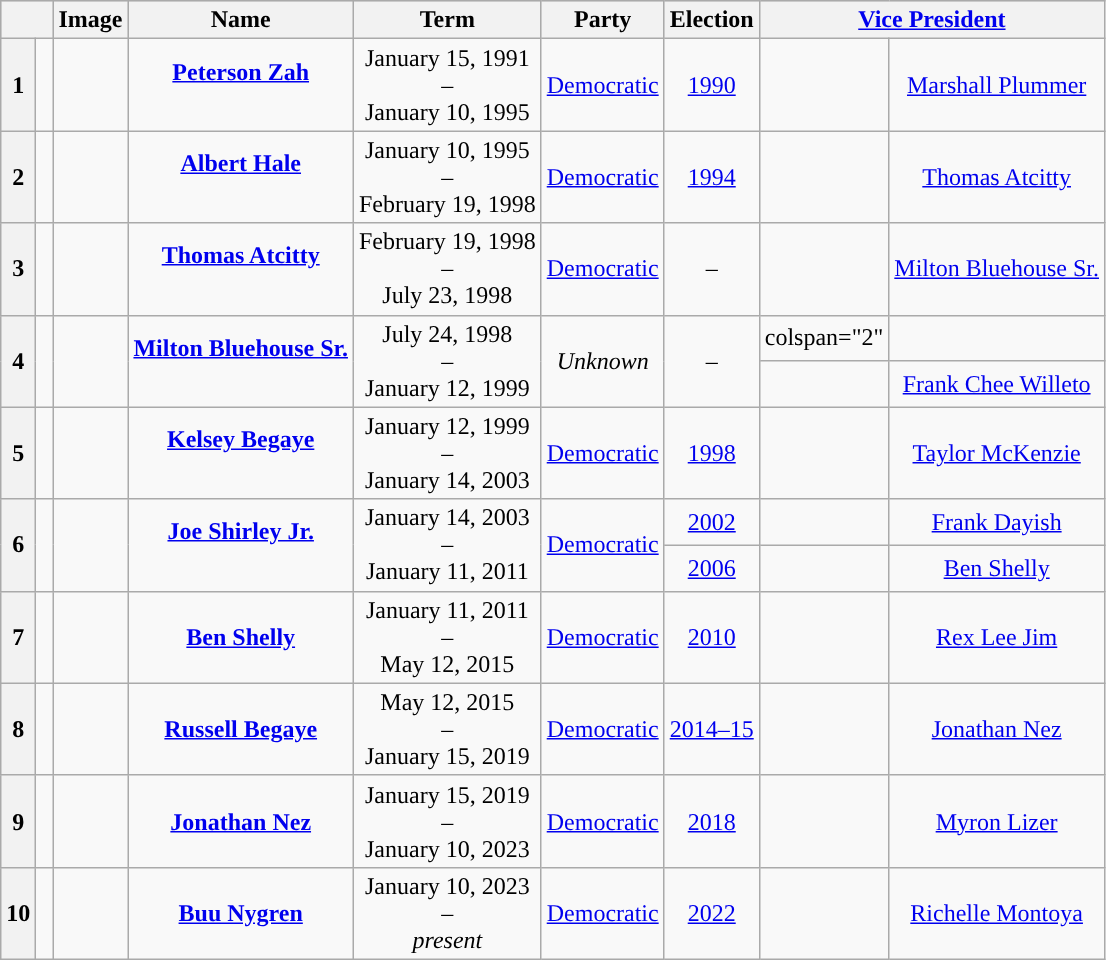<table class="wikitable" style="text-align:center;">
<tr bgcolor=#cccccc>
<th colspan="2"></th>
<th>Image</th>
<th>Name</th>
<th>Term</th>
<th>Party</th>
<th>Election</th>
<th colspan="2"><a href='#'>Vice President</a></th>
</tr>
<tr>
<th>1</th>
<td style="background-color:"> </td>
<td></td>
<td><strong><a href='#'>Peterson Zah</a></strong><br><br></td>
<td>January 15, 1991<br>–<br>January 10, 1995</td>
<td><a href='#'>Democratic</a></td>
<td><a href='#'>1990</a></td>
<td></td>
<td><a href='#'>Marshall Plummer</a></td>
</tr>
<tr>
<th>2</th>
<td style="background-color:"> </td>
<td></td>
<td><strong><a href='#'>Albert Hale</a></strong><br><br></td>
<td>January 10, 1995<br>–<br>February 19, 1998</td>
<td><a href='#'>Democratic</a></td>
<td><a href='#'>1994</a></td>
<td style="background-color:"> </td>
<td><a href='#'>Thomas Atcitty</a></td>
</tr>
<tr>
<th>3</th>
<td style="background-color:"> </td>
<td></td>
<td><strong><a href='#'>Thomas Atcitty</a></strong><br><br></td>
<td>February 19, 1998<br>–<br>July 23, 1998</td>
<td><a href='#'>Democratic</a></td>
<td>–</td>
<td></td>
<td><a href='#'>Milton Bluehouse Sr.</a></td>
</tr>
<tr>
<th rowspan="2">4</th>
<td rowspan="2"> </td>
<td rowspan="2"></td>
<td rowspan="2"><strong><a href='#'>Milton Bluehouse Sr.</a></strong><br><br></td>
<td rowspan="2">July 24, 1998<br>–<br>January 12, 1999</td>
<td rowspan="2"><em>Unknown</em></td>
<td rowspan="2">–</td>
<td>colspan="2" </td>
</tr>
<tr>
<td></td>
<td><a href='#'>Frank Chee Willeto</a></td>
</tr>
<tr>
<th>5</th>
<td style="background-color:"> </td>
<td></td>
<td><strong><a href='#'>Kelsey Begaye</a></strong><br><br></td>
<td>January 12, 1999<br>–<br>January 14, 2003</td>
<td><a href='#'>Democratic</a></td>
<td><a href='#'>1998</a></td>
<td></td>
<td><a href='#'>Taylor McKenzie</a></td>
</tr>
<tr>
<th rowspan="2">6</th>
<td rowspan="2" style="background-color:"> </td>
<td rowspan="2"></td>
<td rowspan="2"><strong><a href='#'>Joe Shirley Jr.</a></strong><br><br></td>
<td rowspan="2">January 14, 2003<br>–<br>January 11, 2011</td>
<td rowspan="2"><a href='#'>Democratic</a></td>
<td><a href='#'>2002</a></td>
<td></td>
<td><a href='#'>Frank Dayish</a></td>
</tr>
<tr>
<td><a href='#'>2006</a></td>
<td style="background-color:"> </td>
<td><a href='#'>Ben Shelly</a></td>
</tr>
<tr>
<th>7</th>
<td style="background-color:"> </td>
<td></td>
<td><strong><a href='#'>Ben Shelly</a></strong><br></td>
<td>January 11, 2011<br>–<br>May 12, 2015</td>
<td><a href='#'>Democratic</a></td>
<td><a href='#'>2010</a></td>
<td></td>
<td><a href='#'>Rex Lee Jim</a></td>
</tr>
<tr>
<th>8</th>
<td style="background-color:"> </td>
<td></td>
<td><strong><a href='#'>Russell Begaye</a></strong><br></td>
<td>May 12, 2015<br>–<br>January 15, 2019</td>
<td><a href='#'>Democratic</a></td>
<td><a href='#'>2014–15</a></td>
<td style="background-color:"> </td>
<td><a href='#'>Jonathan Nez</a></td>
</tr>
<tr>
<th>9</th>
<td style="background-color:"> </td>
<td></td>
<td><strong><a href='#'>Jonathan Nez</a></strong><br></td>
<td>January 15, 2019<br>–<br>January 10, 2023</td>
<td><a href='#'>Democratic</a></td>
<td><a href='#'>2018</a></td>
<td style="background-color:"> </td>
<td><a href='#'>Myron Lizer</a></td>
</tr>
<tr>
<th>10</th>
<td style="background-color:"> </td>
<td></td>
<td><strong><a href='#'>Buu Nygren</a></strong><br></td>
<td>January 10, 2023<br>–<br><em>present</em></td>
<td><a href='#'>Democratic</a></td>
<td><a href='#'>2022</a></td>
<td></td>
<td><a href='#'>Richelle Montoya</a></td>
</tr>
</table>
